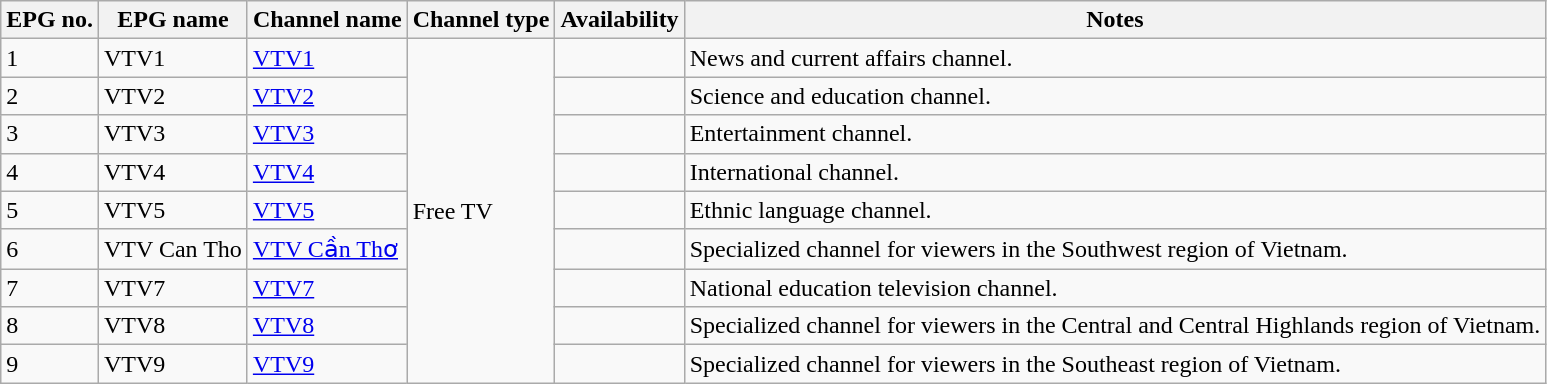<table class="wikitable sortable">
<tr>
<th>EPG no.</th>
<th>EPG name</th>
<th>Channel name</th>
<th>Channel type</th>
<th>Availability</th>
<th>Notes</th>
</tr>
<tr>
<td>1</td>
<td>VTV1</td>
<td><a href='#'>VTV1</a></td>
<td rowspan="9">Free TV</td>
<td></td>
<td>News and current affairs channel.</td>
</tr>
<tr>
<td>2</td>
<td>VTV2</td>
<td><a href='#'>VTV2</a></td>
<td></td>
<td>Science and education channel.</td>
</tr>
<tr>
<td>3</td>
<td>VTV3</td>
<td><a href='#'>VTV3</a></td>
<td></td>
<td>Entertainment channel.</td>
</tr>
<tr>
<td>4</td>
<td>VTV4</td>
<td><a href='#'>VTV4</a></td>
<td></td>
<td>International channel.</td>
</tr>
<tr>
<td>5</td>
<td>VTV5</td>
<td><a href='#'>VTV5</a></td>
<td></td>
<td>Ethnic language channel.</td>
</tr>
<tr>
<td>6</td>
<td>VTV Can Tho</td>
<td><a href='#'>VTV Cần Thơ</a></td>
<td></td>
<td>Specialized channel for viewers in the Southwest region of Vietnam.</td>
</tr>
<tr>
<td>7</td>
<td>VTV7</td>
<td><a href='#'>VTV7</a></td>
<td></td>
<td>National education television channel.</td>
</tr>
<tr>
<td>8</td>
<td>VTV8</td>
<td><a href='#'>VTV8</a></td>
<td></td>
<td>Specialized channel for viewers in the Central and Central Highlands region of Vietnam.</td>
</tr>
<tr>
<td>9</td>
<td>VTV9</td>
<td><a href='#'>VTV9</a></td>
<td></td>
<td>Specialized channel for viewers in the Southeast region of Vietnam.</td>
</tr>
</table>
